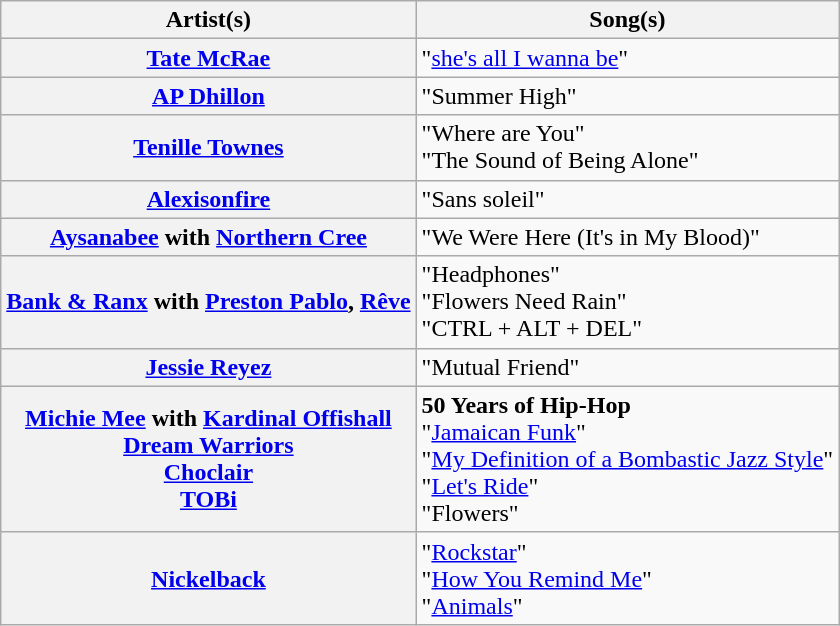<table class="wikitable plainrowheaders">
<tr>
<th scope="col">Artist(s)</th>
<th scope="col">Song(s)</th>
</tr>
<tr>
<th scope="row"><a href='#'>Tate McRae</a></th>
<td>"<a href='#'>she's all I wanna be</a>"</td>
</tr>
<tr>
<th scope="row"><a href='#'>AP Dhillon</a></th>
<td>"Summer High"</td>
</tr>
<tr>
<th scope="row"><a href='#'>Tenille Townes</a></th>
<td>"Where are You"<br>"The Sound of Being Alone"</td>
</tr>
<tr>
<th scope="row"><a href='#'>Alexisonfire</a></th>
<td>"Sans soleil"</td>
</tr>
<tr>
<th scope="row"><a href='#'>Aysanabee</a> with <a href='#'>Northern Cree</a></th>
<td>"We Were Here (It's in My Blood)"</td>
</tr>
<tr>
<th scope="row"><a href='#'>Bank & Ranx</a> with <a href='#'>Preston Pablo</a>, <a href='#'>Rêve</a></th>
<td>"Headphones"<br>"Flowers Need Rain"<br>"CTRL + ALT + DEL"</td>
</tr>
<tr>
<th scope="row"><a href='#'>Jessie Reyez</a></th>
<td>"Mutual Friend"</td>
</tr>
<tr>
<th scope="row"><a href='#'>Michie Mee</a> with <a href='#'>Kardinal Offishall</a><br><a href='#'>Dream Warriors</a><br><a href='#'>Choclair</a><br><a href='#'>TOBi</a></th>
<td><strong>50 Years of Hip-Hop</strong><br>"<a href='#'>Jamaican Funk</a>"<br>"<a href='#'>My Definition of a Bombastic Jazz Style</a>"<br>"<a href='#'>Let's Ride</a>"<br>"Flowers"</td>
</tr>
<tr>
<th scope="row"><a href='#'>Nickelback</a></th>
<td>"<a href='#'>Rockstar</a>"<br>"<a href='#'>How You Remind Me</a>"<br>"<a href='#'>Animals</a>"</td>
</tr>
</table>
